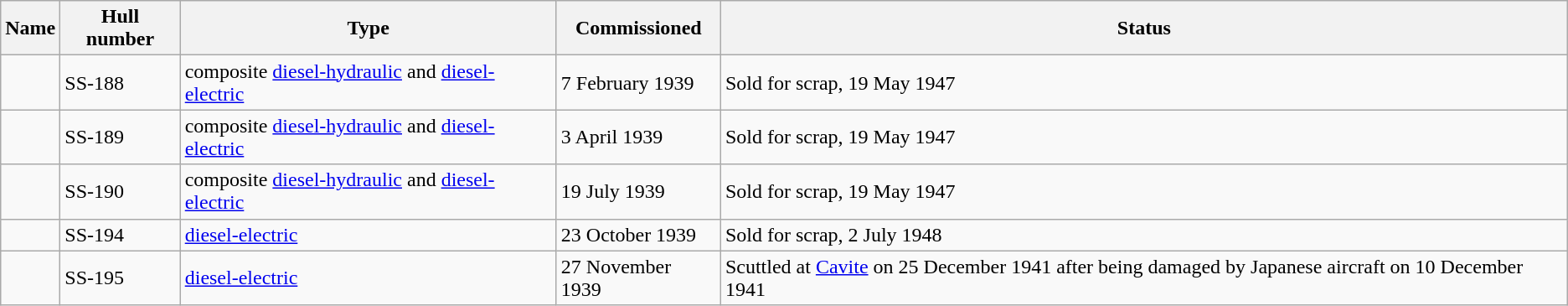<table class="wikitable">
<tr>
<th>Name</th>
<th>Hull number</th>
<th>Type</th>
<th>Commissioned</th>
<th>Status</th>
</tr>
<tr>
<td></td>
<td>SS-188</td>
<td>composite <a href='#'>diesel-hydraulic</a> and <a href='#'>diesel-electric</a></td>
<td>7 February 1939</td>
<td>Sold for scrap, 19 May 1947</td>
</tr>
<tr>
<td></td>
<td>SS-189</td>
<td>composite <a href='#'>diesel-hydraulic</a> and <a href='#'>diesel-electric</a></td>
<td>3 April 1939</td>
<td>Sold for scrap, 19 May 1947</td>
</tr>
<tr>
<td></td>
<td>SS-190</td>
<td>composite <a href='#'>diesel-hydraulic</a> and <a href='#'>diesel-electric</a></td>
<td>19 July 1939</td>
<td>Sold for scrap, 19 May 1947</td>
</tr>
<tr>
<td></td>
<td>SS-194</td>
<td><a href='#'>diesel-electric</a></td>
<td>23 October 1939</td>
<td>Sold for scrap, 2 July 1948</td>
</tr>
<tr>
<td></td>
<td>SS-195</td>
<td><a href='#'>diesel-electric</a></td>
<td>27 November 1939</td>
<td>Scuttled at <a href='#'>Cavite</a> on 25 December 1941 after being damaged by Japanese aircraft on 10 December 1941</td>
</tr>
</table>
